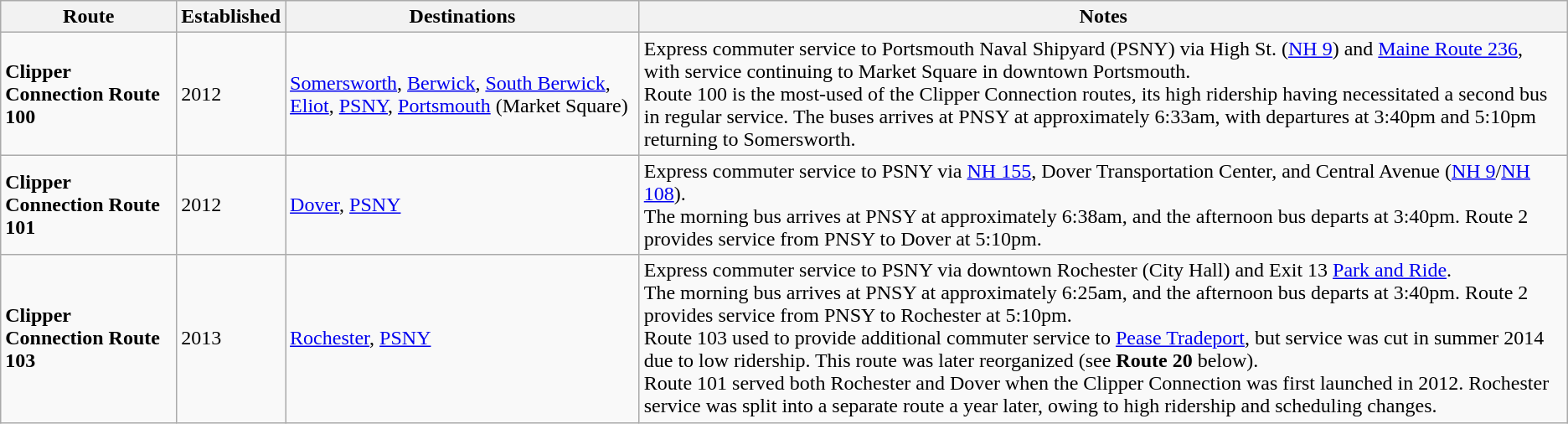<table class="sortable wikitable">
<tr>
<th><strong>Route</strong></th>
<th><strong>Established</strong></th>
<th><strong>Destinations</strong></th>
<th><strong>Notes</strong></th>
</tr>
<tr>
<td><strong>Clipper Connection Route 100</strong></td>
<td>2012</td>
<td><a href='#'>Somersworth</a>, <a href='#'>Berwick</a>, <a href='#'>South Berwick</a>, <a href='#'>Eliot</a>, <a href='#'>PSNY</a>, <a href='#'>Portsmouth</a> (Market Square)</td>
<td>Express commuter service to Portsmouth Naval Shipyard (PSNY) via High St. (<a href='#'>NH 9</a>) and <a href='#'>Maine Route 236</a>, with service continuing to Market Square in downtown Portsmouth.<br>Route 100 is the most-used of the Clipper Connection routes, its high ridership having necessitated a second bus in regular service. The buses arrives at PNSY at approximately 6:33am, with departures at 3:40pm and 5:10pm returning to Somersworth.</td>
</tr>
<tr>
<td><strong>Clipper Connection Route 101</strong></td>
<td>2012</td>
<td><a href='#'>Dover</a>, <a href='#'>PSNY</a></td>
<td>Express commuter service to PSNY via <a href='#'>NH 155</a>, Dover Transportation Center, and Central Avenue (<a href='#'>NH 9</a>/<a href='#'>NH 108</a>).<br>The morning bus arrives at PNSY at approximately 6:38am, and the afternoon bus departs at 3:40pm. Route 2 provides service from PNSY to Dover at 5:10pm.</td>
</tr>
<tr>
<td><strong>Clipper Connection Route 103</strong></td>
<td>2013</td>
<td><a href='#'>Rochester</a>, <a href='#'>PSNY</a></td>
<td>Express commuter service to PSNY via downtown Rochester (City Hall) and Exit 13 <a href='#'>Park and Ride</a>.<br>The morning bus arrives at PNSY at approximately 6:25am, and the afternoon bus departs at 3:40pm. Route 2 provides service from PNSY to Rochester at 5:10pm.<br>Route 103 used to provide additional commuter service to <a href='#'>Pease Tradeport</a>, but service was cut in summer 2014 due to low ridership. This route was later reorganized (see <strong>Route 20</strong> below).<br>Route 101 served both Rochester and Dover when the Clipper Connection was first launched in 2012. Rochester service was split into a separate route a year later, owing to high ridership and scheduling changes.</td>
</tr>
</table>
